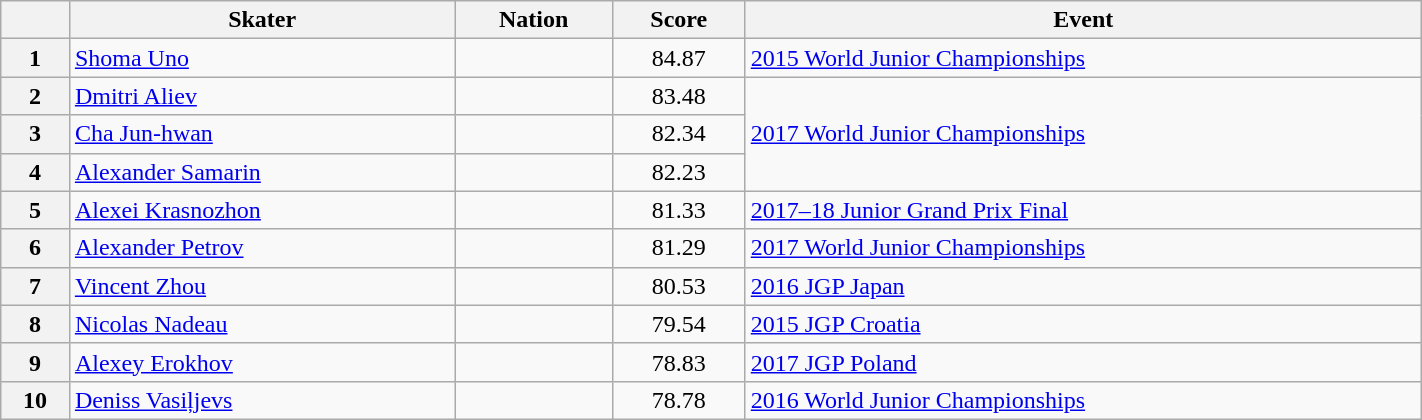<table class="wikitable unsortable" style="text-align:left; width:75%">
<tr>
<th scope="col"></th>
<th scope="col">Skater</th>
<th scope="col">Nation</th>
<th scope="col">Score</th>
<th scope="col">Event</th>
</tr>
<tr>
<th scope="row">1</th>
<td><a href='#'>Shoma Uno</a></td>
<td></td>
<td style="text-align:center">84.87</td>
<td><a href='#'>2015 World Junior Championships</a></td>
</tr>
<tr>
<th scope="row">2</th>
<td><a href='#'>Dmitri Aliev</a></td>
<td></td>
<td style="text-align:center">83.48</td>
<td rowspan="3"><a href='#'>2017 World Junior Championships</a></td>
</tr>
<tr>
<th scope="row">3</th>
<td><a href='#'>Cha Jun-hwan</a></td>
<td></td>
<td style="text-align:center">82.34</td>
</tr>
<tr>
<th scope="row">4</th>
<td><a href='#'>Alexander Samarin</a></td>
<td></td>
<td style="text-align:center">82.23</td>
</tr>
<tr>
<th scope="row">5</th>
<td><a href='#'>Alexei Krasnozhon</a></td>
<td></td>
<td style="text-align:center">81.33</td>
<td><a href='#'>2017–18 Junior Grand Prix Final</a></td>
</tr>
<tr>
<th scope="row">6</th>
<td><a href='#'>Alexander Petrov</a></td>
<td></td>
<td style="text-align:center">81.29</td>
<td><a href='#'>2017 World Junior Championships</a></td>
</tr>
<tr>
<th scope="row">7</th>
<td><a href='#'>Vincent Zhou</a></td>
<td></td>
<td style="text-align:center">80.53</td>
<td><a href='#'>2016 JGP Japan</a></td>
</tr>
<tr>
<th scope="row">8</th>
<td><a href='#'>Nicolas Nadeau</a></td>
<td></td>
<td style="text-align:center">79.54</td>
<td><a href='#'>2015 JGP Croatia</a></td>
</tr>
<tr>
<th scope="row">9</th>
<td><a href='#'>Alexey Erokhov</a></td>
<td></td>
<td style="text-align:center">78.83</td>
<td><a href='#'>2017 JGP Poland</a></td>
</tr>
<tr>
<th scope="row">10</th>
<td><a href='#'>Deniss Vasiļjevs</a></td>
<td></td>
<td style="text-align:center">78.78</td>
<td><a href='#'>2016 World Junior Championships</a></td>
</tr>
</table>
